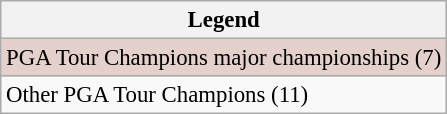<table class="wikitable" style="font-size:95%;">
<tr>
<th>Legend</th>
</tr>
<tr style="background:#e5d1cb;">
<td>PGA Tour Champions major championships (7)</td>
</tr>
<tr>
<td>Other PGA Tour Champions (11)</td>
</tr>
</table>
